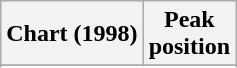<table class="wikitable sortable">
<tr>
<th align="left">Chart (1998)</th>
<th align="center">Peak<br>position</th>
</tr>
<tr>
</tr>
<tr>
</tr>
</table>
